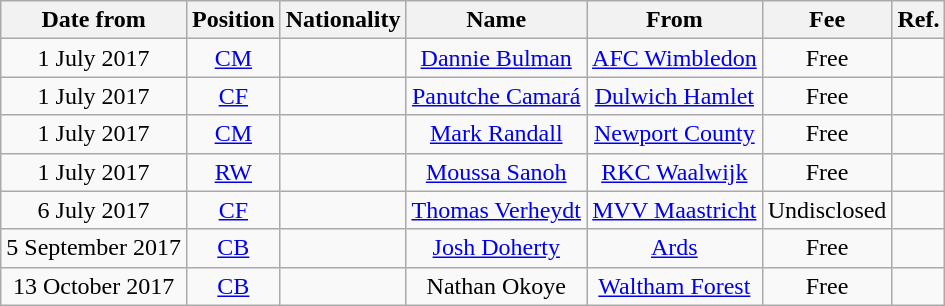<table class="wikitable" style="text-align:center;">
<tr>
<th>Date from</th>
<th>Position</th>
<th>Nationality</th>
<th>Name</th>
<th>From</th>
<th>Fee</th>
<th>Ref.</th>
</tr>
<tr>
<td>1 July 2017</td>
<td><a href='#'>CM</a></td>
<td></td>
<td><a href='#'>Dannie Bulman</a></td>
<td><a href='#'>AFC Wimbledon</a></td>
<td>Free</td>
<td></td>
</tr>
<tr>
<td>1 July 2017</td>
<td><a href='#'>CF</a></td>
<td></td>
<td><a href='#'>Panutche Camará</a></td>
<td><a href='#'>Dulwich Hamlet</a></td>
<td>Free</td>
<td></td>
</tr>
<tr>
<td>1 July 2017</td>
<td><a href='#'>CM</a></td>
<td></td>
<td><a href='#'>Mark Randall</a></td>
<td><a href='#'>Newport County</a></td>
<td>Free</td>
<td></td>
</tr>
<tr>
<td>1 July 2017</td>
<td><a href='#'>RW</a></td>
<td></td>
<td><a href='#'>Moussa Sanoh</a></td>
<td><a href='#'>RKC Waalwijk</a></td>
<td>Free</td>
<td></td>
</tr>
<tr>
<td>6 July 2017</td>
<td><a href='#'>CF</a></td>
<td></td>
<td><a href='#'>Thomas Verheydt</a></td>
<td><a href='#'>MVV Maastricht</a></td>
<td>Undisclosed</td>
<td></td>
</tr>
<tr>
<td>5 September 2017</td>
<td><a href='#'>CB</a></td>
<td></td>
<td><a href='#'>Josh Doherty</a></td>
<td><a href='#'>Ards</a></td>
<td>Free</td>
<td></td>
</tr>
<tr>
<td>13 October 2017</td>
<td><a href='#'>CB</a></td>
<td></td>
<td>Nathan Okoye</td>
<td><a href='#'>Waltham Forest</a></td>
<td>Free</td>
<td></td>
</tr>
</table>
